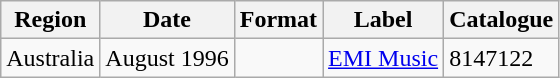<table class="wikitable plainrowheaders">
<tr>
<th scope="col">Region</th>
<th scope="col">Date</th>
<th scope="col">Format</th>
<th scope="col">Label</th>
<th scope="col">Catalogue</th>
</tr>
<tr>
<td>Australia</td>
<td>August 1996</td>
<td></td>
<td><a href='#'>EMI Music</a></td>
<td>8147122</td>
</tr>
</table>
